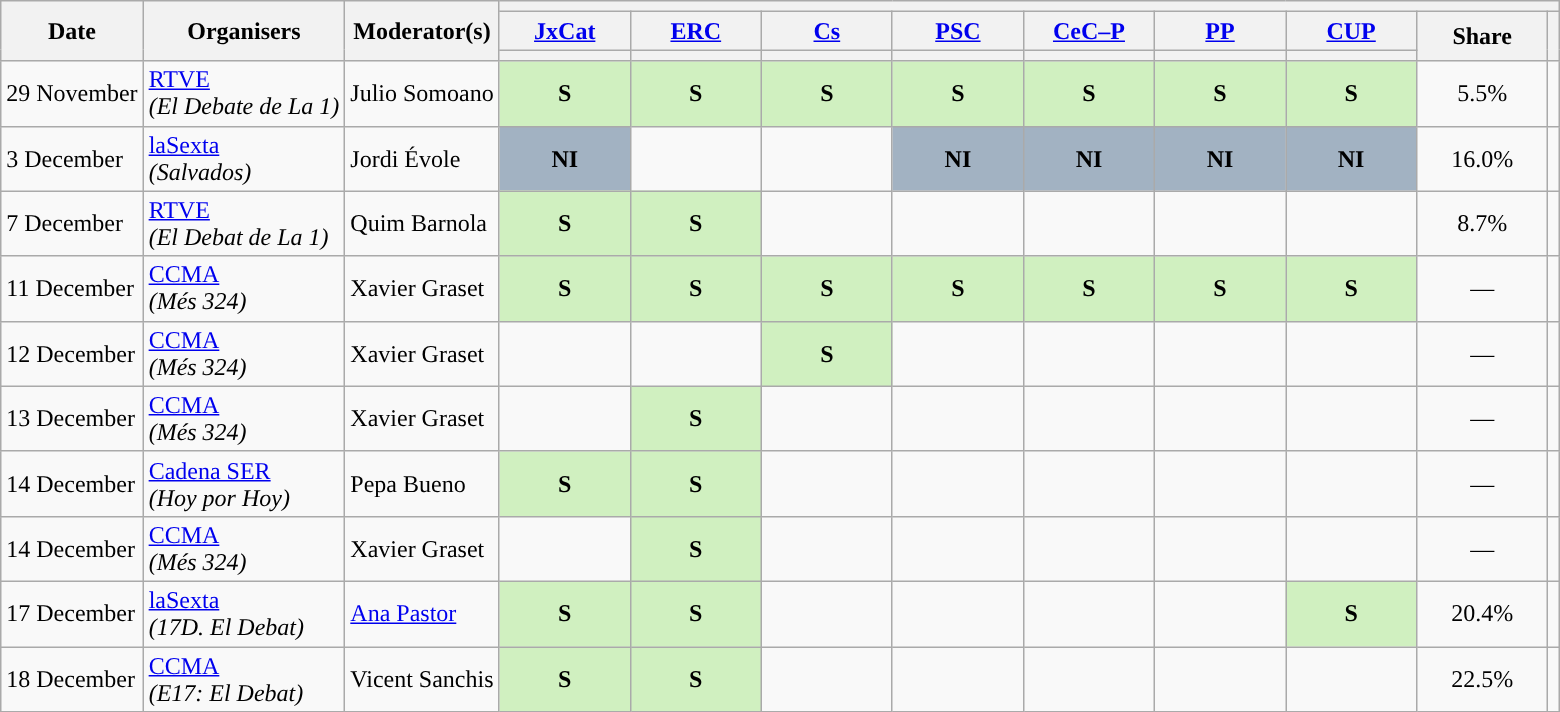<table class="wikitable" style="text-align:center;">
<tr>
<th rowspan="3">Date</th>
<th rowspan="3">Organisers</th>
<th rowspan="3">Moderator(s)</th>
<th colspan="9">      </th>
</tr>
<tr>
<th scope="col" style="width:5em;"><a href='#'>JxCat</a></th>
<th scope="col" style="width:5em;"><a href='#'>ERC</a></th>
<th scope="col" style="width:5em;"><a href='#'>Cs</a></th>
<th scope="col" style="width:5em;"><a href='#'>PSC</a></th>
<th scope="col" style="width:5em;"><a href='#'>CeC–P</a></th>
<th scope="col" style="width:5em;"><a href='#'>PP</a></th>
<th scope="col" style="width:5em;"><a href='#'>CUP</a></th>
<th rowspan="2" scope="col" style="width:5em;">Share</th>
<th rowspan="2"></th>
</tr>
<tr>
<th style="color:inherit;background:"></th>
<th style="color:inherit;background:"></th>
<th style="color:inherit;background:"></th>
<th style="color:inherit;background:"></th>
<th style="color:inherit;background:"></th>
<th style="color:inherit;background:"></th>
<th style="color:inherit;background:"></th>
</tr>
<tr>
<td style="white-space:nowrap; text-align:left;">29 November</td>
<td style="white-space:nowrap; text-align:left;"><a href='#'>RTVE</a><br><em>(El Debate de La 1)</em></td>
<td style="white-space:nowrap; text-align:left;">Julio Somoano</td>
<td style="background:#D0F0C0;"><strong>S</strong><br></td>
<td style="background:#D0F0C0;"><strong>S</strong><br></td>
<td style="background:#D0F0C0;"><strong>S</strong><br></td>
<td style="background:#D0F0C0;"><strong>S</strong><br></td>
<td style="background:#D0F0C0;"><strong>S</strong><br></td>
<td style="background:#D0F0C0;"><strong>S</strong><br></td>
<td style="background:#D0F0C0;"><strong>S</strong><br></td>
<td>5.5%<br></td>
<td><br></td>
</tr>
<tr>
<td style="white-space:nowrap; text-align:left;">3 December</td>
<td style="white-space:nowrap; text-align:left;"><a href='#'>laSexta</a><br><em>(Salvados)</em></td>
<td style="white-space:nowrap; text-align:left;">Jordi Évole</td>
<td style="background:#A2B2C2;"><strong>NI</strong></td>
<td></td>
<td></td>
<td style="background:#A2B2C2;"><strong>NI</strong></td>
<td style="background:#A2B2C2;"><strong>NI</strong></td>
<td style="background:#A2B2C2;"><strong>NI</strong></td>
<td style="background:#A2B2C2;"><strong>NI</strong></td>
<td>16.0%<br></td>
<td><br></td>
</tr>
<tr>
<td style="white-space:nowrap; text-align:left;">7 December</td>
<td style="white-space:nowrap; text-align:left;"><a href='#'>RTVE</a><br><em>(El Debat de La 1)</em></td>
<td style="white-space:nowrap; text-align:left;">Quim Barnola</td>
<td style="background:#D0F0C0;"><strong>S</strong><br></td>
<td style="background:#D0F0C0;"><strong>S</strong><br></td>
<td></td>
<td></td>
<td></td>
<td></td>
<td></td>
<td>8.7%<br></td>
<td><br></td>
</tr>
<tr>
<td style="white-space:nowrap; text-align:left;">11 December</td>
<td style="white-space:nowrap; text-align:left;"><a href='#'>CCMA</a><br><em>(Més 324)</em></td>
<td style="white-space:nowrap; text-align:left;">Xavier Graset</td>
<td style="background:#D0F0C0;"><strong>S</strong><br></td>
<td style="background:#D0F0C0;"><strong>S</strong><br></td>
<td style="background:#D0F0C0;"><strong>S</strong><br></td>
<td style="background:#D0F0C0;"><strong>S</strong><br></td>
<td style="background:#D0F0C0;"><strong>S</strong><br></td>
<td style="background:#D0F0C0;"><strong>S</strong><br></td>
<td style="background:#D0F0C0;"><strong>S</strong><br></td>
<td>—</td>
<td></td>
</tr>
<tr>
<td style="white-space:nowrap; text-align:left;">12 December</td>
<td style="white-space:nowrap; text-align:left;"><a href='#'>CCMA</a><br><em>(Més 324)</em></td>
<td style="white-space:nowrap; text-align:left;">Xavier Graset</td>
<td></td>
<td></td>
<td style="background:#D0F0C0;"><strong>S</strong><br></td>
<td></td>
<td></td>
<td></td>
<td></td>
<td>—</td>
<td></td>
</tr>
<tr>
<td style="white-space:nowrap; text-align:left;">13 December</td>
<td style="white-space:nowrap; text-align:left;"><a href='#'>CCMA</a><br><em>(Més 324)</em></td>
<td style="white-space:nowrap; text-align:left;">Xavier Graset</td>
<td></td>
<td style="background:#D0F0C0;"><strong>S</strong><br></td>
<td></td>
<td></td>
<td></td>
<td></td>
<td></td>
<td>—</td>
<td></td>
</tr>
<tr>
<td style="white-space:nowrap; text-align:left;">14 December</td>
<td style="white-space:nowrap; text-align:left;"><a href='#'>Cadena SER</a><br><em>(Hoy por Hoy)</em></td>
<td style="white-space:nowrap; text-align:left;">Pepa Bueno</td>
<td style="background:#D0F0C0;"><strong>S</strong><br></td>
<td style="background:#D0F0C0;"><strong>S</strong><br></td>
<td></td>
<td></td>
<td></td>
<td></td>
<td></td>
<td>—</td>
<td></td>
</tr>
<tr>
<td style="white-space:nowrap; text-align:left;">14 December</td>
<td style="white-space:nowrap; text-align:left;"><a href='#'>CCMA</a><br><em>(Més 324)</em></td>
<td style="white-space:nowrap; text-align:left;">Xavier Graset</td>
<td></td>
<td style="background:#D0F0C0;"><strong>S</strong><br></td>
<td></td>
<td></td>
<td></td>
<td></td>
<td></td>
<td>—</td>
<td></td>
</tr>
<tr>
<td style="white-space:nowrap; text-align:left;">17 December</td>
<td style="white-space:nowrap; text-align:left;"><a href='#'>laSexta</a><br><em>(17D. El Debat)</em></td>
<td style="white-space:nowrap; text-align:left;"><a href='#'>Ana Pastor</a></td>
<td style="background:#D0F0C0;"><strong>S</strong><br></td>
<td style="background:#D0F0C0;"><strong>S</strong><br></td>
<td></td>
<td></td>
<td></td>
<td></td>
<td style="background:#D0F0C0;"><strong>S</strong><br></td>
<td>20.4%<br></td>
<td><br></td>
</tr>
<tr>
<td style="white-space:nowrap; text-align:left;">18 December</td>
<td style="white-space:nowrap; text-align:left;"><a href='#'>CCMA</a><br><em>(E17: El Debat)</em></td>
<td style="white-space:nowrap; text-align:left;">Vicent Sanchis</td>
<td style="background:#D0F0C0;"><strong>S</strong><br></td>
<td style="background:#D0F0C0;"><strong>S</strong><br></td>
<td></td>
<td></td>
<td></td>
<td></td>
<td></td>
<td>22.5%<br></td>
<td><br></td>
</tr>
</table>
